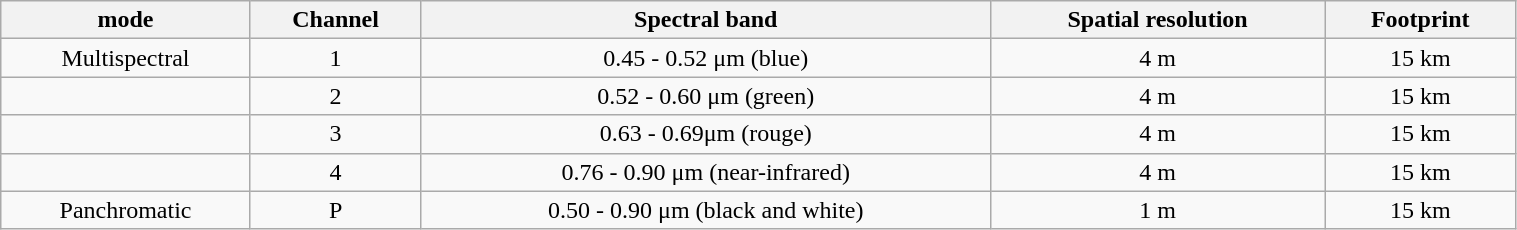<table class="wikitable" width="80%" align="center">
<tr>
<th scope=col>mode</th>
<th scope=col>Channel</th>
<th scope=col>Spectral band</th>
<th scope=col>Spatial resolution</th>
<th scope=col>Footprint</th>
</tr>
<tr>
<td align="center">Multispectral</td>
<td align="center">1</td>
<td align="center">0.45 - 0.52 μm (blue)</td>
<td align="center">4 m</td>
<td align="center">15 km</td>
</tr>
<tr>
<td></td>
<td align="center">2</td>
<td align="center">0.52 - 0.60 μm (green)</td>
<td align="center">4 m</td>
<td align="center">15 km</td>
</tr>
<tr>
<td></td>
<td align="center">3</td>
<td align="center">0.63 - 0.69μm (rouge)</td>
<td align="center">4 m</td>
<td align="center">15 km</td>
</tr>
<tr>
<td></td>
<td align="center">4</td>
<td align="center">0.76 - 0.90 μm (near-infrared)</td>
<td align="center">4 m</td>
<td align="center">15 km</td>
</tr>
<tr>
<td align="center">Panchromatic</td>
<td align="center">P</td>
<td align="center">0.50 - 0.90 μm (black and white)</td>
<td align="center">1 m</td>
<td align="center">15 km</td>
</tr>
</table>
